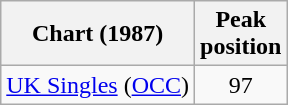<table class="wikitable sortable">
<tr>
<th>Chart (1987)</th>
<th>Peak<br>position</th>
</tr>
<tr>
<td><a href='#'>UK Singles</a> (<a href='#'>OCC</a>)</td>
<td style="text-align:center;">97</td>
</tr>
</table>
